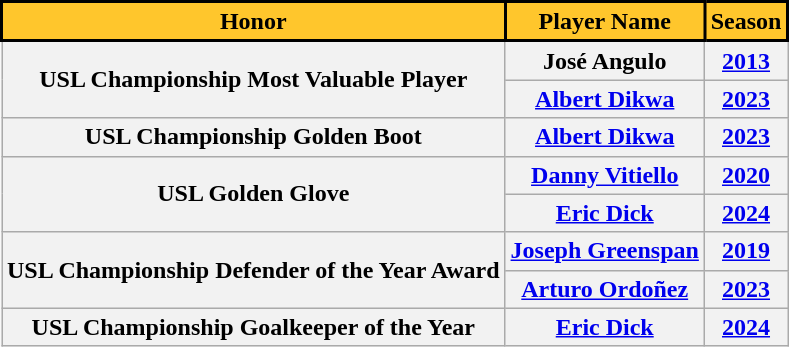<table class="wikitable">
<tr>
<th style="background:#FFC62C; color:black; border:2px solid #000;" scope="col">Honor</th>
<th style="background:#FFC62C; color:black; border:2px solid #000;" scope="col">Player Name</th>
<th style="background:#FFC62C; color:black; border:2px solid #000;" scope="col">Season</th>
</tr>
<tr>
<th rowspan="2"><strong>USL Championship Most Valuable Player</strong></th>
<th>José Angulo</th>
<th><a href='#'>2013</a></th>
</tr>
<tr>
<th><a href='#'>Albert Dikwa</a></th>
<th><a href='#'>2023</a></th>
</tr>
<tr>
<th><strong>USL Championship Golden Boot</strong></th>
<th><a href='#'>Albert Dikwa</a></th>
<th><a href='#'>2023</a></th>
</tr>
<tr>
<th rowspan="2"><strong>USL Golden Glove</strong></th>
<th><a href='#'>Danny Vitiello</a></th>
<th><a href='#'>2020</a></th>
</tr>
<tr>
<th><a href='#'>Eric Dick</a></th>
<th><a href='#'>2024</a></th>
</tr>
<tr>
<th rowspan="2"><strong>USL Championship Defender of the Year Award</strong></th>
<th><a href='#'>Joseph Greenspan</a></th>
<th><a href='#'>2019</a></th>
</tr>
<tr>
<th><a href='#'>Arturo Ordoñez</a></th>
<th><a href='#'>2023</a></th>
</tr>
<tr>
<th rowspan="2"><strong>USL Championship Goalkeeper of the Year</strong></th>
<th><a href='#'>Eric Dick</a></th>
<th><a href='#'>2024</a></th>
</tr>
</table>
